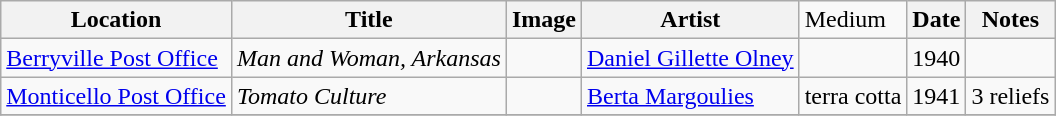<table class="wikitable sortable">
<tr>
<th>Location</th>
<th>Title</th>
<th>Image</th>
<th>Artist</th>
<td>Medium</td>
<th>Date</th>
<th>Notes</th>
</tr>
<tr>
<td><a href='#'>Berryville Post Office</a></td>
<td><em>Man and Woman, Arkansas</em></td>
<td></td>
<td><a href='#'>Daniel Gillette Olney</a></td>
<td></td>
<td>1940</td>
<td></td>
</tr>
<tr>
<td><a href='#'>Monticello Post Office</a></td>
<td><em>Tomato Culture</em></td>
<td></td>
<td><a href='#'>Berta Margoulies</a></td>
<td>terra cotta</td>
<td>1941</td>
<td>3 reliefs</td>
</tr>
<tr>
</tr>
</table>
